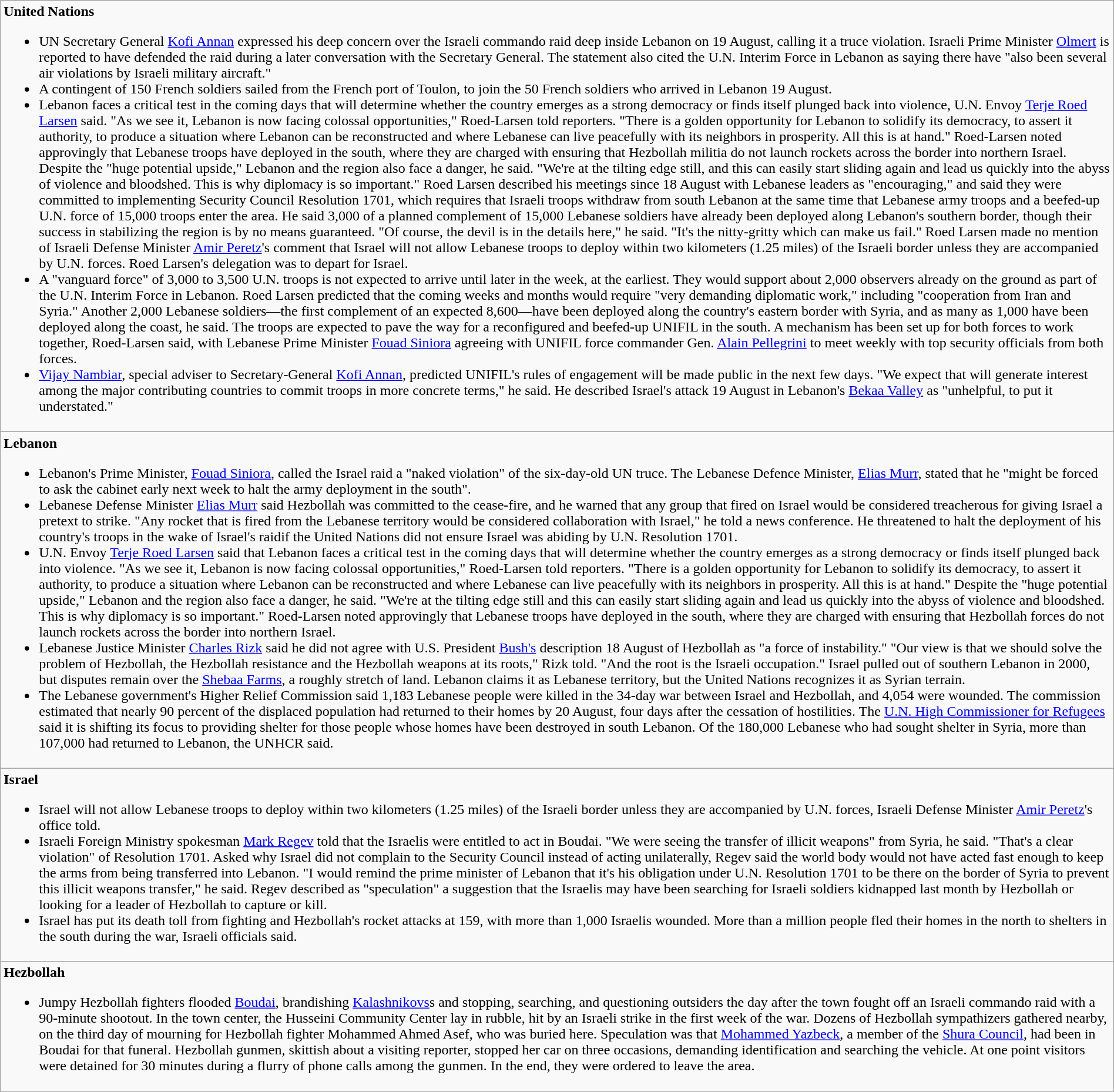<table width="100%" class="wikitable">
<tr>
<td><strong>United Nations</strong><br><ul><li>UN Secretary General <a href='#'>Kofi Annan</a> expressed his deep concern over the Israeli commando raid deep inside Lebanon on 19 August, calling it a truce violation. Israeli Prime Minister <a href='#'>Olmert</a> is reported to have defended the raid during a later conversation with the Secretary General. The statement also cited the U.N. Interim Force in Lebanon as saying there have "also been several air violations by Israeli military aircraft."</li><li>A contingent of 150 French soldiers sailed from the French port of Toulon, to join the 50 French soldiers who arrived in Lebanon 19 August.</li><li>Lebanon faces a critical test in the coming days that will determine whether the country emerges as a strong democracy or finds itself plunged back into violence, U.N. Envoy <a href='#'>Terje Roed Larsen</a> said. "As we see it, Lebanon is now facing colossal opportunities," Roed-Larsen told reporters. "There is a golden opportunity for Lebanon to solidify its democracy, to assert it authority, to produce a situation where Lebanon can be reconstructed and where Lebanese can live peacefully with its neighbors in prosperity. All this is at hand." Roed-Larsen noted approvingly that Lebanese troops have deployed in the south, where they are charged with ensuring that Hezbollah militia do not launch rockets across the border into northern Israel. Despite the "huge potential upside," Lebanon and the region also face a danger, he said. "We're at the tilting edge still, and this can easily start sliding again and lead us quickly into the abyss of violence and bloodshed. This is why diplomacy is so important." Roed Larsen described his meetings since 18 August with Lebanese leaders as "encouraging," and said they were committed to implementing Security Council Resolution 1701, which requires that Israeli troops withdraw from south Lebanon at the same time that Lebanese army troops and a beefed-up U.N. force of 15,000 troops enter the area. He said 3,000 of a planned complement of 15,000 Lebanese soldiers have already been deployed along Lebanon's southern border, though their success in stabilizing the region is by no means guaranteed. "Of course, the devil is in the details here," he said. "It's the nitty-gritty which can make us fail." Roed Larsen made no mention of Israeli Defense Minister <a href='#'>Amir Peretz</a>'s comment that Israel will not allow Lebanese troops to deploy within two kilometers (1.25 miles) of the Israeli border unless they are accompanied by U.N. forces. Roed Larsen's delegation was to depart for Israel.</li><li>A "vanguard force" of 3,000 to 3,500 U.N. troops is not expected to arrive until later in the week, at the earliest. They would support about 2,000 observers already on the ground as part of the U.N. Interim Force in Lebanon. Roed Larsen predicted that the coming weeks and months would require "very demanding diplomatic work," including "cooperation from Iran and Syria." Another 2,000 Lebanese soldiers—the first complement of an expected 8,600—have been deployed along the country's eastern border with Syria, and as many as 1,000 have been deployed along the coast, he said. The troops are expected to pave the way for a reconfigured and beefed-up UNIFIL in the south. A mechanism has been set up for both forces to work together, Roed-Larsen said, with Lebanese Prime Minister <a href='#'>Fouad Siniora</a> agreeing with UNIFIL force commander Gen. <a href='#'>Alain Pellegrini</a> to meet weekly with top security officials from both forces.</li><li><a href='#'>Vijay Nambiar</a>, special adviser to Secretary-General <a href='#'>Kofi Annan</a>, predicted UNIFIL's rules of engagement will be made public in the next few days. "We expect that will generate interest among the major contributing countries to commit troops in more concrete terms," he said. He described Israel's attack 19 August in Lebanon's <a href='#'>Bekaa Valley</a> as "unhelpful, to put it understated."</li></ul></td>
</tr>
<tr>
<td><strong>Lebanon</strong><br><ul><li>Lebanon's Prime Minister, <a href='#'>Fouad Siniora</a>, called the Israel raid a "naked violation" of the six-day-old UN truce. The Lebanese Defence Minister, <a href='#'>Elias Murr</a>, stated that he "might be forced to ask the cabinet early next week to halt the army deployment in the south".</li><li>Lebanese Defense Minister <a href='#'>Elias Murr</a> said Hezbollah was committed to the cease-fire, and he warned that any group that fired on Israel would be considered treacherous for giving Israel a pretext to strike. "Any rocket that is fired from the Lebanese territory would be considered collaboration with Israel," he told a news conference. He threatened to halt the deployment of his country's troops in the wake of Israel's raidif the United Nations did not ensure Israel was abiding by U.N. Resolution 1701.</li><li>U.N. Envoy <a href='#'>Terje Roed Larsen</a> said that Lebanon faces a critical test in the coming days that will determine whether the country emerges as a strong democracy or finds itself plunged back into violence. "As we see it, Lebanon is now facing colossal opportunities," Roed-Larsen told reporters. "There is a golden opportunity for Lebanon to solidify its democracy, to assert it authority, to produce a situation where Lebanon can be reconstructed and where Lebanese can live peacefully with its neighbors in prosperity. All this is at hand." Despite the "huge potential upside," Lebanon and the region also face a danger, he said. "We're at the tilting edge still and this can easily start sliding again and lead us quickly into the abyss of violence and bloodshed. This is why diplomacy is so important." Roed-Larsen noted approvingly that Lebanese troops have deployed in the south, where they are charged with ensuring that Hezbollah forces do not launch rockets across the border into northern Israel.</li><li>Lebanese Justice Minister <a href='#'>Charles Rizk</a> said he did not agree with U.S. President <a href='#'>Bush's</a> description 18 August of Hezbollah as "a force of instability." "Our view is that we should solve the problem of Hezbollah, the Hezbollah resistance and the Hezbollah weapons at its roots," Rizk told. "And the root is the Israeli occupation." Israel pulled out of southern Lebanon in 2000, but disputes remain over the <a href='#'>Shebaa Farms</a>, a roughly  stretch of land. Lebanon claims it as Lebanese territory, but the United Nations recognizes it as Syrian terrain.</li><li>The Lebanese government's Higher Relief Commission said 1,183 Lebanese people were killed in the 34-day war between Israel and Hezbollah, and 4,054 were wounded. The commission estimated that nearly 90 percent of the displaced population had returned to their homes by 20 August, four days after the cessation of hostilities. The <a href='#'>U.N. High Commissioner for Refugees</a> said it is shifting its focus to providing shelter for those people whose homes have been destroyed in south Lebanon. Of the 180,000 Lebanese who had sought shelter in Syria, more than 107,000 had returned to Lebanon, the UNHCR said.</li></ul></td>
</tr>
<tr>
<td><strong>Israel</strong><br><ul><li>Israel will not allow Lebanese troops to deploy within two kilometers (1.25 miles) of the Israeli border unless they are accompanied by U.N. forces, Israeli Defense Minister <a href='#'>Amir Peretz</a>'s office told.</li><li>Israeli Foreign Ministry spokesman <a href='#'>Mark Regev</a> told that the Israelis were entitled to act in Boudai. "We were seeing the transfer of illicit weapons" from Syria, he said. "That's a clear violation" of Resolution 1701. Asked why Israel did not complain to the Security Council instead of acting unilaterally, Regev said the world body would not have acted fast enough to keep the arms from being transferred into Lebanon. "I would remind the prime minister of Lebanon that it's his obligation under U.N. Resolution 1701 to be there on the border of Syria to prevent this illicit weapons transfer," he said. Regev described as "speculation" a suggestion that the Israelis may have been searching for Israeli soldiers kidnapped last month by Hezbollah or looking for a leader of Hezbollah to capture or kill.</li><li>Israel has put its death toll from fighting and Hezbollah's rocket attacks at 159, with more than 1,000 Israelis wounded. More than a million people fled their homes in the north to shelters in the south during the war, Israeli officials said.</li></ul></td>
</tr>
<tr>
<td><strong>Hezbollah</strong><br><ul><li>Jumpy Hezbollah fighters flooded <a href='#'>Boudai</a>, brandishing <a href='#'>Kalashnikovs</a>s and stopping, searching, and questioning outsiders the day after the town fought off an Israeli commando raid with a 90-minute shootout. In the town center, the Husseini Community Center lay in rubble, hit by an Israeli strike in the first week of the war. Dozens of Hezbollah sympathizers gathered nearby, on the third day of mourning for Hezbollah fighter Mohammed Ahmed Asef, who was buried here. Speculation was that <a href='#'>Mohammed Yazbeck</a>, a member of the <a href='#'>Shura Council</a>, had been in Boudai for that funeral. Hezbollah gunmen, skittish about a visiting reporter, stopped her car on three occasions, demanding identification and searching the vehicle. At one point visitors were detained for 30 minutes during a flurry of phone calls among the gunmen. In the end, they were ordered to leave the area.</li></ul></td>
</tr>
</table>
